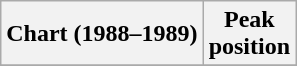<table class="wikitable sortable">
<tr>
<th align="left">Chart (1988–1989)</th>
<th align="center">Peak<br>position</th>
</tr>
<tr>
</tr>
</table>
